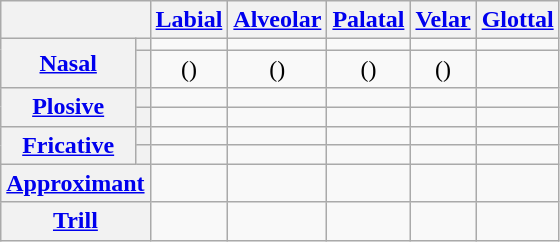<table class="wikitable" style="text-align:center;">
<tr>
<th colspan="2"></th>
<th><a href='#'>Labial</a></th>
<th><a href='#'>Alveolar</a></th>
<th><a href='#'>Palatal</a></th>
<th><a href='#'>Velar</a></th>
<th><a href='#'>Glottal</a></th>
</tr>
<tr>
<th rowspan="2"><a href='#'>Nasal</a></th>
<th></th>
<td></td>
<td></td>
<td></td>
<td></td>
<td></td>
</tr>
<tr>
<th></th>
<td>()</td>
<td>()</td>
<td>()</td>
<td>()</td>
<td></td>
</tr>
<tr>
<th rowspan="2"><a href='#'>Plosive</a></th>
<th></th>
<td></td>
<td></td>
<td></td>
<td></td>
<td></td>
</tr>
<tr>
<th></th>
<td></td>
<td></td>
<td></td>
<td></td>
<td></td>
</tr>
<tr>
<th rowspan="2"><a href='#'>Fricative</a></th>
<th></th>
<td></td>
<td></td>
<td></td>
<td></td>
<td></td>
</tr>
<tr>
<th></th>
<td></td>
<td></td>
<td></td>
<td></td>
<td></td>
</tr>
<tr>
<th colspan="2"><a href='#'>Approximant</a></th>
<td></td>
<td></td>
<td></td>
<td></td>
<td></td>
</tr>
<tr>
<th colspan="2"><a href='#'>Trill</a></th>
<td></td>
<td></td>
<td></td>
<td></td>
<td></td>
</tr>
</table>
